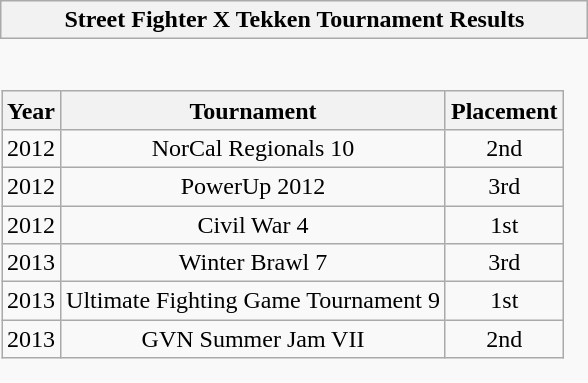<table class="wikitable collapsible autocollapse" style="border:none">
<tr>
<th scope="col">Street Fighter X Tekken Tournament Results</th>
</tr>
<tr>
<td style="padding:0;border:none"><br><table class="wikitable" style="text-align:center">
<tr>
<th>Year</th>
<th>Tournament</th>
<th>Placement</th>
</tr>
<tr>
<td>2012</td>
<td>NorCal Regionals 10</td>
<td>2nd</td>
</tr>
<tr>
<td>2012</td>
<td>PowerUp 2012</td>
<td>3rd</td>
</tr>
<tr>
<td>2012</td>
<td>Civil War 4</td>
<td>1st</td>
</tr>
<tr>
<td>2013</td>
<td>Winter Brawl 7</td>
<td>3rd</td>
</tr>
<tr>
<td>2013</td>
<td>Ultimate Fighting Game Tournament 9</td>
<td>1st</td>
</tr>
<tr>
<td>2013</td>
<td>GVN Summer Jam VII</td>
<td>2nd</td>
</tr>
</table>
</td>
</tr>
</table>
